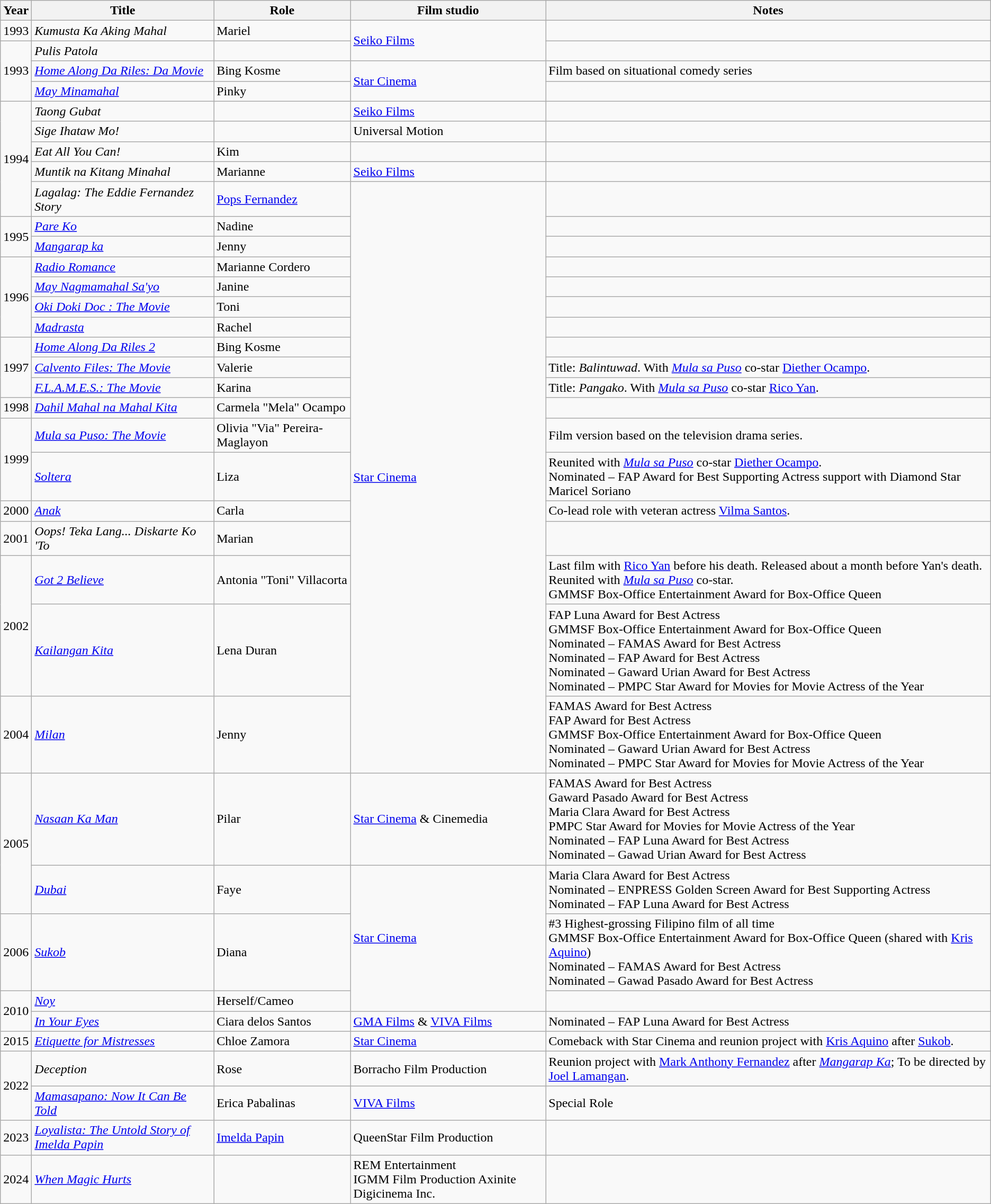<table class="wikitable sortable">
<tr>
<th>Year</th>
<th>Title</th>
<th>Role</th>
<th>Film studio</th>
<th>Notes</th>
</tr>
<tr>
<td>1993</td>
<td><em>Kumusta Ka Aking Mahal</em></td>
<td>Mariel</td>
<td rowspan="2"><a href='#'>Seiko Films</a></td>
<td></td>
</tr>
<tr>
<td rowspan="3">1993</td>
<td><em>Pulis Patola</em></td>
<td></td>
<td></td>
</tr>
<tr>
<td><em><a href='#'>Home Along Da Riles: Da Movie</a></em></td>
<td>Bing Kosme</td>
<td rowspan="2"><a href='#'>Star Cinema</a></td>
<td>Film based on situational comedy series</td>
</tr>
<tr>
<td><em><a href='#'>May Minamahal</a></em></td>
<td>Pinky</td>
<td></td>
</tr>
<tr>
<td rowspan="5">1994</td>
<td><em>Taong Gubat</em></td>
<td></td>
<td><a href='#'>Seiko Films</a></td>
<td></td>
</tr>
<tr>
<td><em>Sige Ihataw Mo!</em></td>
<td></td>
<td>Universal Motion</td>
<td></td>
</tr>
<tr>
<td><em>Eat All You Can!</em></td>
<td>Kim</td>
<td></td>
<td></td>
</tr>
<tr>
<td><em>Muntik na Kitang Minahal</em></td>
<td>Marianne</td>
<td><a href='#'>Seiko Films</a></td>
<td></td>
</tr>
<tr>
<td><em>Lagalag: The Eddie Fernandez Story</em></td>
<td><a href='#'>Pops Fernandez</a></td>
<td rowspan="18"><a href='#'>Star Cinema</a></td>
<td></td>
</tr>
<tr>
<td rowspan="2">1995</td>
<td><em><a href='#'>Pare Ko</a></em></td>
<td>Nadine</td>
<td></td>
</tr>
<tr>
<td><em><a href='#'>Mangarap ka</a></em></td>
<td>Jenny</td>
<td></td>
</tr>
<tr>
<td rowspan="4">1996</td>
<td><em><a href='#'>Radio Romance</a></em></td>
<td>Marianne Cordero</td>
<td></td>
</tr>
<tr>
<td><em><a href='#'>May Nagmamahal Sa'yo</a></em></td>
<td>Janine</td>
<td></td>
</tr>
<tr>
<td><em> <a href='#'>Oki Doki Doc : The Movie</a></em></td>
<td>Toni</td>
<td></td>
</tr>
<tr>
<td><em><a href='#'>Madrasta</a></em></td>
<td>Rachel</td>
<td></td>
</tr>
<tr>
<td rowspan="3">1997</td>
<td><em><a href='#'>Home Along Da Riles 2</a></em></td>
<td>Bing Kosme</td>
<td></td>
</tr>
<tr>
<td><em><a href='#'>Calvento Files: The Movie</a></em></td>
<td>Valerie</td>
<td>Title: <em>Balintuwad</em>. With <em><a href='#'>Mula sa Puso</a></em> co-star <a href='#'>Diether Ocampo</a>.</td>
</tr>
<tr>
<td><em><a href='#'>F.L.A.M.E.S.: The Movie</a></em></td>
<td>Karina</td>
<td>Title: <em>Pangako</em>. With <em><a href='#'>Mula sa Puso</a></em> co-star <a href='#'>Rico Yan</a>.</td>
</tr>
<tr>
<td>1998</td>
<td><em><a href='#'>Dahil Mahal na Mahal Kita</a></em></td>
<td>Carmela "Mela" Ocampo</td>
<td></td>
</tr>
<tr>
<td rowspan="2">1999</td>
<td><em><a href='#'>Mula sa Puso: The Movie</a></em></td>
<td>Olivia "Via" Pereira-Maglayon</td>
<td>Film version based on the television drama series.</td>
</tr>
<tr>
<td><em><a href='#'>Soltera</a></em></td>
<td>Liza</td>
<td>Reunited with <em><a href='#'>Mula sa Puso</a></em> co-star <a href='#'>Diether Ocampo</a>.<br>Nominated – FAP Award for Best Supporting Actress support with Diamond Star Maricel Soriano</td>
</tr>
<tr>
<td>2000</td>
<td><em><a href='#'>Anak</a></em></td>
<td>Carla</td>
<td>Co-lead role with veteran actress <a href='#'>Vilma Santos</a>.</td>
</tr>
<tr>
<td>2001</td>
<td><em>Oops! Teka Lang... Diskarte Ko 'To</em></td>
<td>Marian</td>
<td></td>
</tr>
<tr>
<td rowspan="2">2002</td>
<td><em><a href='#'>Got 2 Believe</a></em></td>
<td>Antonia "Toni" Villacorta</td>
<td>Last film with <a href='#'>Rico Yan</a> before his death. Released about a month before Yan's death. Reunited with <em><a href='#'>Mula sa Puso</a></em> co-star.<br>GMMSF Box-Office Entertainment Award for Box-Office Queen</td>
</tr>
<tr>
<td><em><a href='#'>Kailangan Kita</a></em></td>
<td>Lena Duran</td>
<td>FAP Luna Award for Best Actress<br>GMMSF Box-Office Entertainment Award for Box-Office Queen<br>Nominated – FAMAS Award for Best Actress<br>Nominated – FAP Award for Best Actress<br>Nominated – Gaward Urian Award for Best Actress<br>Nominated – PMPC Star Award for Movies for Movie Actress of the Year</td>
</tr>
<tr>
<td>2004</td>
<td><em><a href='#'>Milan</a></em></td>
<td>Jenny</td>
<td>FAMAS Award for Best Actress<br>FAP Award for Best Actress<br>GMMSF Box-Office Entertainment Award for Box-Office Queen<br>Nominated – Gaward Urian Award for Best Actress<br>Nominated – PMPC Star Award for Movies for Movie Actress of the Year</td>
</tr>
<tr>
<td rowspan="2">2005</td>
<td><em><a href='#'>Nasaan Ka Man</a></em></td>
<td>Pilar</td>
<td><a href='#'>Star Cinema</a> & Cinemedia</td>
<td>FAMAS Award for Best Actress<br>Gaward Pasado Award for Best Actress<br>Maria Clara Award for Best Actress<br>PMPC Star Award for Movies for Movie Actress of the Year<br>Nominated – FAP Luna Award for Best Actress<br>Nominated – Gawad Urian Award for Best Actress</td>
</tr>
<tr>
<td><em><a href='#'>Dubai</a></em></td>
<td>Faye</td>
<td rowspan="3"><a href='#'>Star Cinema</a></td>
<td>Maria Clara Award for Best Actress<br>Nominated – ENPRESS Golden Screen Award for Best Supporting Actress<br>Nominated – FAP Luna Award for Best Actress</td>
</tr>
<tr>
<td>2006</td>
<td><em><a href='#'>Sukob</a></em></td>
<td>Diana</td>
<td>#3 Highest-grossing Filipino film of all time<br>GMMSF Box-Office Entertainment Award for Box-Office Queen (shared with <a href='#'>Kris Aquino</a>)<br>Nominated – FAMAS Award for Best Actress<br>Nominated – Gawad Pasado Award for Best Actress</td>
</tr>
<tr>
<td rowspan="2">2010</td>
<td><em><a href='#'>Noy</a></em></td>
<td>Herself/Cameo</td>
<td></td>
</tr>
<tr>
<td><em><a href='#'>In Your Eyes</a></em></td>
<td>Ciara delos Santos</td>
<td><a href='#'>GMA Films</a> & <a href='#'>VIVA Films</a></td>
<td>Nominated – FAP Luna Award for Best Actress</td>
</tr>
<tr>
<td>2015</td>
<td><em><a href='#'>Etiquette for Mistresses</a></em></td>
<td>Chloe Zamora</td>
<td><a href='#'>Star Cinema</a></td>
<td>Comeback with Star Cinema and reunion project with <a href='#'>Kris Aquino</a> after <a href='#'>Sukob</a>.</td>
</tr>
<tr>
<td rowspan="2">2022</td>
<td><em>Deception</em></td>
<td>Rose</td>
<td>Borracho Film Production</td>
<td>Reunion project with <a href='#'>Mark Anthony Fernandez</a> after <em><a href='#'>Mangarap Ka</a></em>; To be directed by <a href='#'>Joel Lamangan</a>.</td>
</tr>
<tr>
<td><em><a href='#'>Mamasapano: Now It Can Be Told</a></em></td>
<td>Erica Pabalinas</td>
<td><a href='#'>VIVA Films</a></td>
<td>Special Role</td>
</tr>
<tr>
<td>2023</td>
<td><em><a href='#'>Loyalista: The Untold Story of Imelda Papin</a></em></td>
<td><a href='#'>Imelda Papin</a></td>
<td>QueenStar Film Production</td>
<td></td>
</tr>
<tr>
<td>2024</td>
<td><em><a href='#'>When Magic Hurts</a></em></td>
<td></td>
<td>REM Entertainment<br>IGMM Film Production
Axinite Digicinema Inc.</td>
<td></td>
</tr>
</table>
